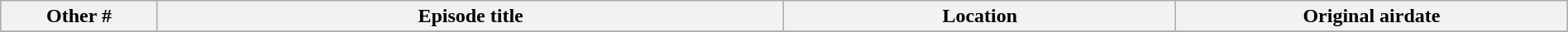<table class="wikitable plainrowheaders" style="width:100%; margin:auto;">
<tr>
<th width="10%">Other #</th>
<th width="40%">Episode title</th>
<th width="25%">Location</th>
<th width="25%">Original airdate</th>
</tr>
<tr>
</tr>
</table>
